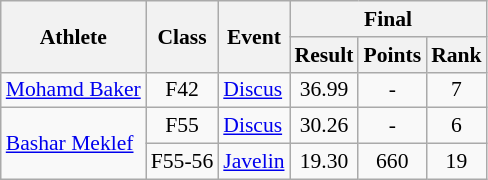<table class=wikitable style="font-size:90%">
<tr>
<th rowspan="2">Athlete</th>
<th rowspan="2">Class</th>
<th rowspan="2">Event</th>
<th colspan="3">Final</th>
</tr>
<tr>
<th>Result</th>
<th>Points</th>
<th>Rank</th>
</tr>
<tr>
<td><a href='#'>Mohamd Baker</a></td>
<td style="text-align:center;">F42</td>
<td><a href='#'>Discus</a></td>
<td style="text-align:center;">36.99</td>
<td style="text-align:center;">-</td>
<td style="text-align:center;">7</td>
</tr>
<tr>
<td rowspan="2"><a href='#'>Bashar Meklef</a></td>
<td style="text-align:center;">F55</td>
<td><a href='#'>Discus</a></td>
<td style="text-align:center;">30.26</td>
<td style="text-align:center;">-</td>
<td style="text-align:center;">6</td>
</tr>
<tr>
<td style="text-align:center;">F55-56</td>
<td><a href='#'>Javelin</a></td>
<td style="text-align:center;">19.30</td>
<td style="text-align:center;">660</td>
<td style="text-align:center;">19</td>
</tr>
</table>
